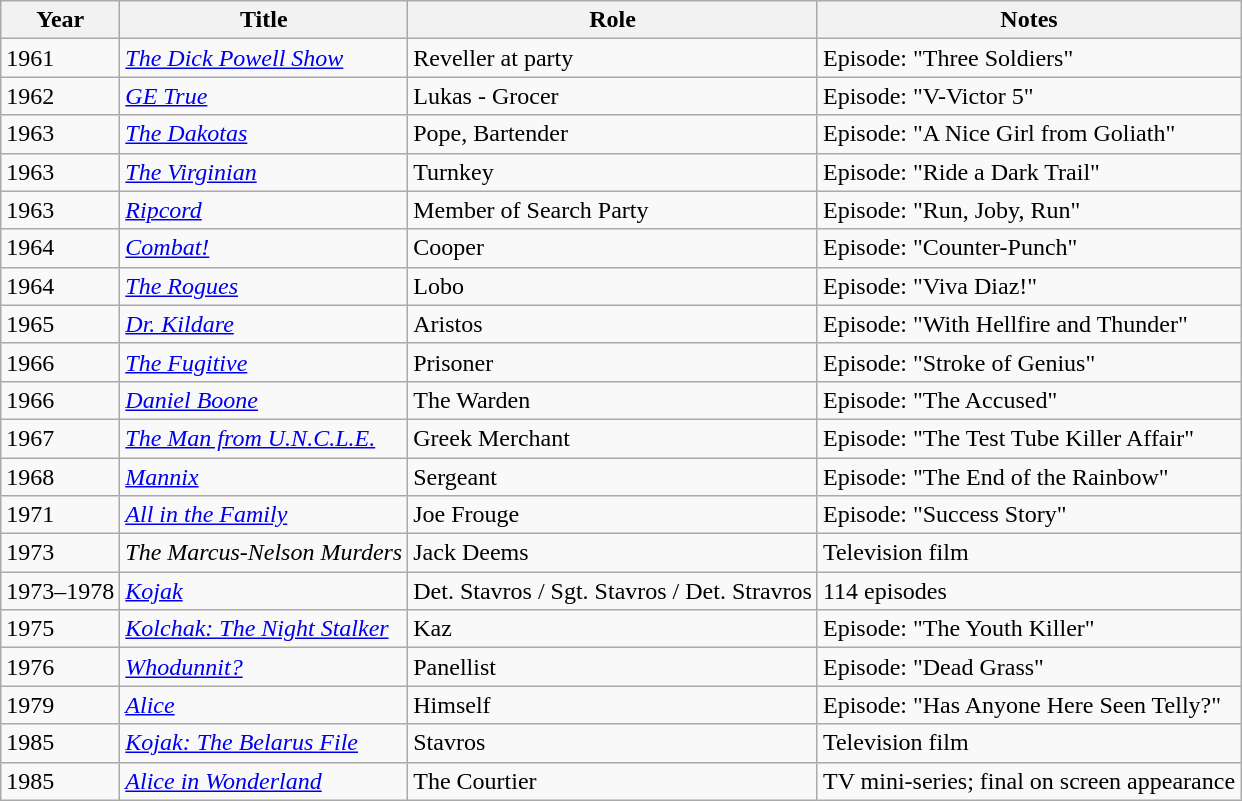<table class="wikitable sortable">
<tr>
<th>Year</th>
<th>Title</th>
<th>Role</th>
<th class="unsortable">Notes</th>
</tr>
<tr>
<td>1961</td>
<td><em><a href='#'>The Dick Powell Show</a></em></td>
<td>Reveller at party</td>
<td>Episode: "Three Soldiers"</td>
</tr>
<tr>
<td>1962</td>
<td><em><a href='#'>GE True</a></em></td>
<td>Lukas - Grocer</td>
<td>Episode: "V-Victor 5"</td>
</tr>
<tr>
<td>1963</td>
<td><em><a href='#'>The Dakotas</a></em></td>
<td>Pope, Bartender</td>
<td>Episode: "A Nice Girl from Goliath"</td>
</tr>
<tr>
<td>1963</td>
<td><em><a href='#'>The Virginian</a></em></td>
<td>Turnkey</td>
<td>Episode: "Ride a Dark Trail"</td>
</tr>
<tr>
<td>1963</td>
<td><em><a href='#'>Ripcord</a></em></td>
<td>Member of Search Party</td>
<td>Episode: "Run, Joby, Run"</td>
</tr>
<tr>
<td>1964</td>
<td><em><a href='#'>Combat!</a></em></td>
<td>Cooper</td>
<td>Episode: "Counter-Punch"</td>
</tr>
<tr>
<td>1964</td>
<td><em><a href='#'>The Rogues</a></em></td>
<td>Lobo</td>
<td>Episode: "Viva Diaz!"</td>
</tr>
<tr>
<td>1965</td>
<td><em><a href='#'>Dr. Kildare</a></em></td>
<td>Aristos</td>
<td>Episode: "With Hellfire and Thunder"</td>
</tr>
<tr>
<td>1966</td>
<td><em><a href='#'>The Fugitive</a></em></td>
<td>Prisoner</td>
<td>Episode: "Stroke of Genius"</td>
</tr>
<tr>
<td>1966</td>
<td><em><a href='#'>Daniel Boone</a></em></td>
<td>The Warden</td>
<td>Episode: "The Accused"</td>
</tr>
<tr>
<td>1967</td>
<td><em><a href='#'>The Man from U.N.C.L.E.</a></em></td>
<td>Greek Merchant</td>
<td>Episode: "The Test Tube Killer Affair"</td>
</tr>
<tr>
<td>1968</td>
<td><em><a href='#'>Mannix</a></em></td>
<td>Sergeant</td>
<td>Episode: "The End of the Rainbow"</td>
</tr>
<tr>
<td>1971</td>
<td><em><a href='#'>All in the Family</a></em></td>
<td>Joe Frouge</td>
<td>Episode: "Success Story"</td>
</tr>
<tr>
<td>1973</td>
<td><em>The Marcus-Nelson Murders</em></td>
<td>Jack Deems</td>
<td>Television film</td>
</tr>
<tr>
<td>1973–1978</td>
<td><em><a href='#'>Kojak</a></em></td>
<td>Det. Stavros / Sgt. Stavros / Det. Stravros</td>
<td>114 episodes</td>
</tr>
<tr>
<td>1975</td>
<td><em><a href='#'>Kolchak: The Night Stalker</a></em></td>
<td>Kaz</td>
<td>Episode: "The Youth Killer"</td>
</tr>
<tr>
<td>1976</td>
<td><em><a href='#'>Whodunnit?</a></em></td>
<td>Panellist</td>
<td>Episode: "Dead Grass"</td>
</tr>
<tr>
<td>1979</td>
<td><em><a href='#'>Alice</a></em></td>
<td>Himself</td>
<td>Episode: "Has Anyone Here Seen Telly?"</td>
</tr>
<tr>
<td>1985</td>
<td><em><a href='#'>Kojak: The Belarus File</a></em></td>
<td>Stavros</td>
<td>Television film</td>
</tr>
<tr>
<td>1985</td>
<td><em><a href='#'>Alice in Wonderland</a></em></td>
<td>The Courtier</td>
<td>TV mini-series; final on screen appearance</td>
</tr>
</table>
